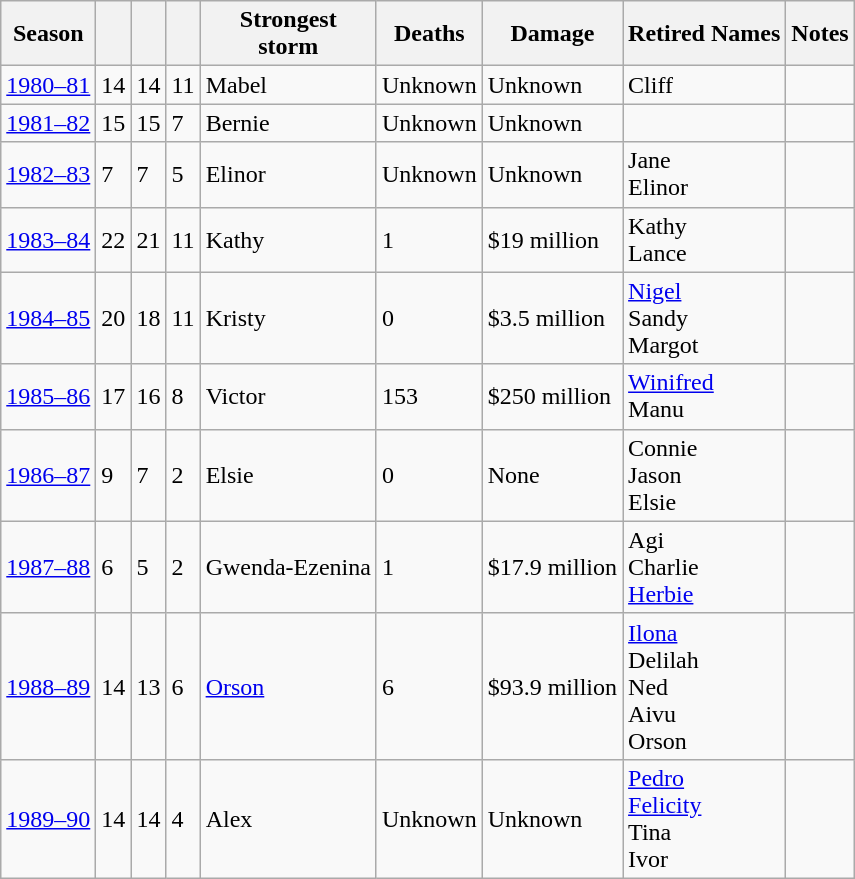<table class="wikitable sortable">
<tr>
<th>Season</th>
<th></th>
<th></th>
<th></th>
<th>Strongest<br>storm</th>
<th>Deaths</th>
<th>Damage</th>
<th class=unsortable>Retired Names</th>
<th class=unsortable>Notes</th>
</tr>
<tr>
<td><a href='#'>1980–81</a></td>
<td>14</td>
<td>14</td>
<td>11</td>
<td> Mabel</td>
<td>Unknown</td>
<td>Unknown</td>
<td> Cliff</td>
<td></td>
</tr>
<tr>
<td><a href='#'>1981–82</a></td>
<td>15</td>
<td>15</td>
<td>7</td>
<td> Bernie</td>
<td>Unknown</td>
<td>Unknown</td>
<td></td>
<td></td>
</tr>
<tr>
<td><a href='#'>1982–83</a></td>
<td>7</td>
<td>7</td>
<td>5</td>
<td> Elinor</td>
<td>Unknown</td>
<td>Unknown</td>
<td> Jane<br> Elinor</td>
<td></td>
</tr>
<tr>
<td><a href='#'>1983–84</a></td>
<td>22</td>
<td>21</td>
<td>11</td>
<td> Kathy</td>
<td>1</td>
<td>$19 million</td>
<td> Kathy<br> Lance</td>
<td></td>
</tr>
<tr>
<td><a href='#'>1984–85</a></td>
<td>20</td>
<td>18</td>
<td>11</td>
<td> Kristy</td>
<td>0</td>
<td>$3.5  million</td>
<td> <a href='#'>Nigel</a><br> Sandy<br> Margot</td>
<td></td>
</tr>
<tr>
<td><a href='#'>1985–86</a></td>
<td>17</td>
<td>16</td>
<td>8</td>
<td> Victor</td>
<td>153</td>
<td>$250 million</td>
<td> <a href='#'>Winifred</a><br> Manu</td>
<td></td>
</tr>
<tr>
<td><a href='#'>1986–87</a></td>
<td>9</td>
<td>7</td>
<td>2</td>
<td> Elsie</td>
<td>0</td>
<td>None</td>
<td> Connie<br> Jason<br> Elsie</td>
<td></td>
</tr>
<tr>
<td><a href='#'>1987–88</a></td>
<td>6</td>
<td>5</td>
<td>2</td>
<td> Gwenda-Ezenina</td>
<td>1</td>
<td>$17.9 million</td>
<td> Agi<br> Charlie<br> <a href='#'>Herbie</a></td>
<td></td>
</tr>
<tr>
<td><a href='#'>1988–89</a></td>
<td>14</td>
<td>13</td>
<td>6</td>
<td> <a href='#'>Orson</a></td>
<td>6</td>
<td>$93.9 million</td>
<td> <a href='#'>Ilona</a><br> Delilah<br> Ned<br> Aivu<br> Orson</td>
<td></td>
</tr>
<tr>
<td><a href='#'>1989–90</a></td>
<td>14</td>
<td>14</td>
<td>4</td>
<td> Alex</td>
<td>Unknown</td>
<td>Unknown</td>
<td> <a href='#'>Pedro</a><br> <a href='#'>Felicity</a><br> Tina<br> Ivor</td>
<td></td>
</tr>
</table>
